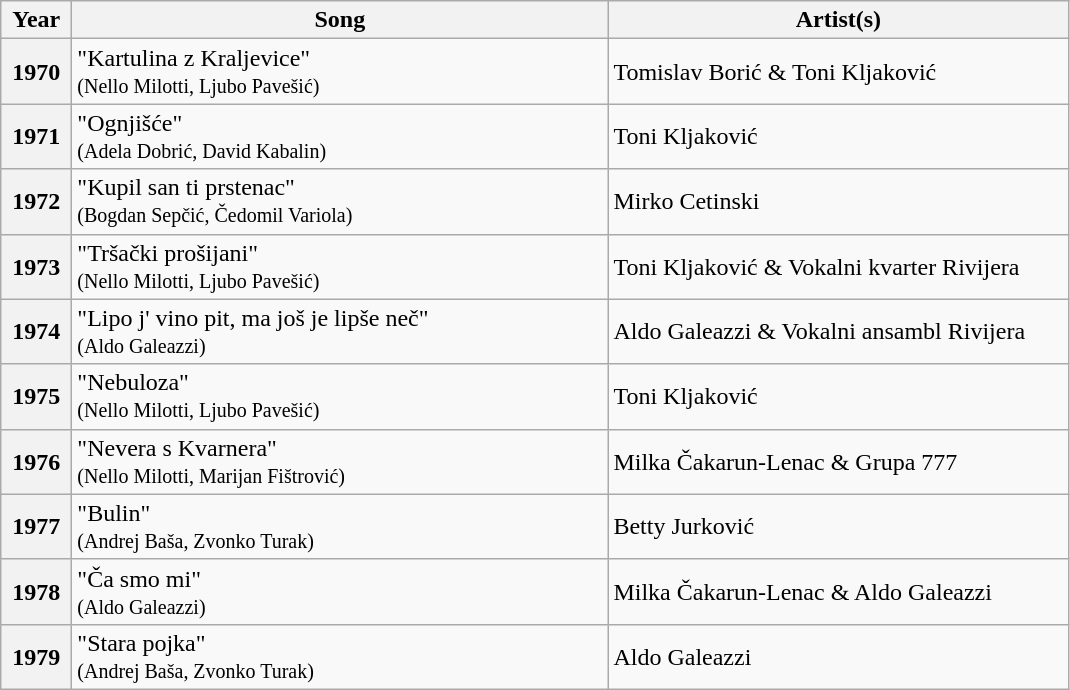<table class="wikitable plainrowheaders">
<tr>
<th style="width:40px;">Year</th>
<th style="width:350px;">Song</th>
<th style="width:300px;">Artist(s)</th>
</tr>
<tr>
<th scope="row">1970</th>
<td>"Kartulina z Kraljevice"<br><small>(Nello Milotti, Ljubo Pavešić)</small></td>
<td>Tomislav Borić & Toni Kljaković</td>
</tr>
<tr>
<th scope="row">1971</th>
<td>"Ognjišće"<br><small>(Adela Dobrić, David Kabalin)</small></td>
<td>Toni Kljaković</td>
</tr>
<tr>
<th scope="row">1972</th>
<td>"Kupil san ti prstenac"<br><small>(Bogdan Sepčić, Čedomil Variola)</small></td>
<td>Mirko Cetinski</td>
</tr>
<tr>
<th scope="row">1973</th>
<td>"Tršački prošijani"<br><small>(Nello Milotti, Ljubo Pavešić)</small></td>
<td>Toni Kljaković & Vokalni kvarter Rivijera</td>
</tr>
<tr>
<th scope="row">1974</th>
<td>"Lipo j' vino pit, ma još je lipše neč"<br><small>(Aldo Galeazzi)</small></td>
<td>Aldo Galeazzi & Vokalni ansambl Rivijera</td>
</tr>
<tr>
<th scope="row">1975</th>
<td>"Nebuloza"<br><small>(Nello Milotti, Ljubo Pavešić)</small></td>
<td>Toni Kljaković</td>
</tr>
<tr>
<th scope="row">1976</th>
<td>"Nevera s Kvarnera"<br><small>(Nello Milotti, Marijan Fištrović)</small></td>
<td>Milka Čakarun-Lenac & Grupa 777</td>
</tr>
<tr>
<th scope="row">1977</th>
<td>"Bulin"<br><small>(Andrej Baša, Zvonko Turak)</small></td>
<td>Betty Jurković</td>
</tr>
<tr>
<th scope="row">1978</th>
<td>"Ča smo mi"<br><small>(Aldo Galeazzi)</small></td>
<td>Milka Čakarun-Lenac & Aldo Galeazzi</td>
</tr>
<tr>
<th scope="row">1979</th>
<td>"Stara pojka"<br><small>(Andrej Baša, Zvonko Turak)</small></td>
<td>Aldo Galeazzi</td>
</tr>
</table>
